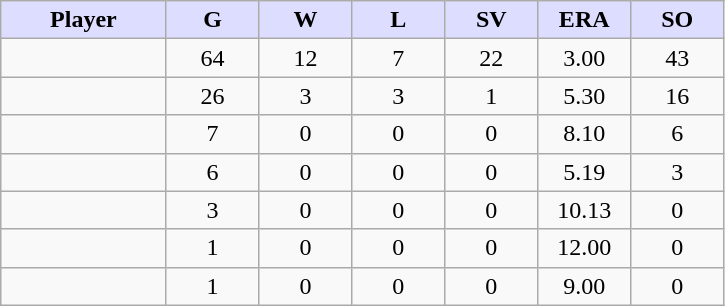<table class="wikitable sortable">
<tr>
<th style="background:#ddf; width:16%;">Player</th>
<th style="background:#ddf; width:9%;">G</th>
<th style="background:#ddf; width:9%;">W</th>
<th style="background:#ddf; width:9%;">L</th>
<th style="background:#ddf; width:9%;">SV</th>
<th style="background:#ddf; width:9%;">ERA</th>
<th style="background:#ddf; width:9%;">SO</th>
</tr>
<tr style="text-align:center;">
<td></td>
<td>64</td>
<td>12</td>
<td>7</td>
<td>22</td>
<td>3.00</td>
<td>43</td>
</tr>
<tr align="center">
<td></td>
<td>26</td>
<td>3</td>
<td>3</td>
<td>1</td>
<td>5.30</td>
<td>16</td>
</tr>
<tr align="center">
<td></td>
<td>7</td>
<td>0</td>
<td>0</td>
<td>0</td>
<td>8.10</td>
<td>6</td>
</tr>
<tr align="center">
<td></td>
<td>6</td>
<td>0</td>
<td>0</td>
<td>0</td>
<td>5.19</td>
<td>3</td>
</tr>
<tr align="center">
<td></td>
<td>3</td>
<td>0</td>
<td>0</td>
<td>0</td>
<td>10.13</td>
<td>0</td>
</tr>
<tr align="center">
<td></td>
<td>1</td>
<td>0</td>
<td>0</td>
<td>0</td>
<td>12.00</td>
<td>0</td>
</tr>
<tr align="center">
<td></td>
<td>1</td>
<td>0</td>
<td>0</td>
<td>0</td>
<td>9.00</td>
<td>0</td>
</tr>
</table>
